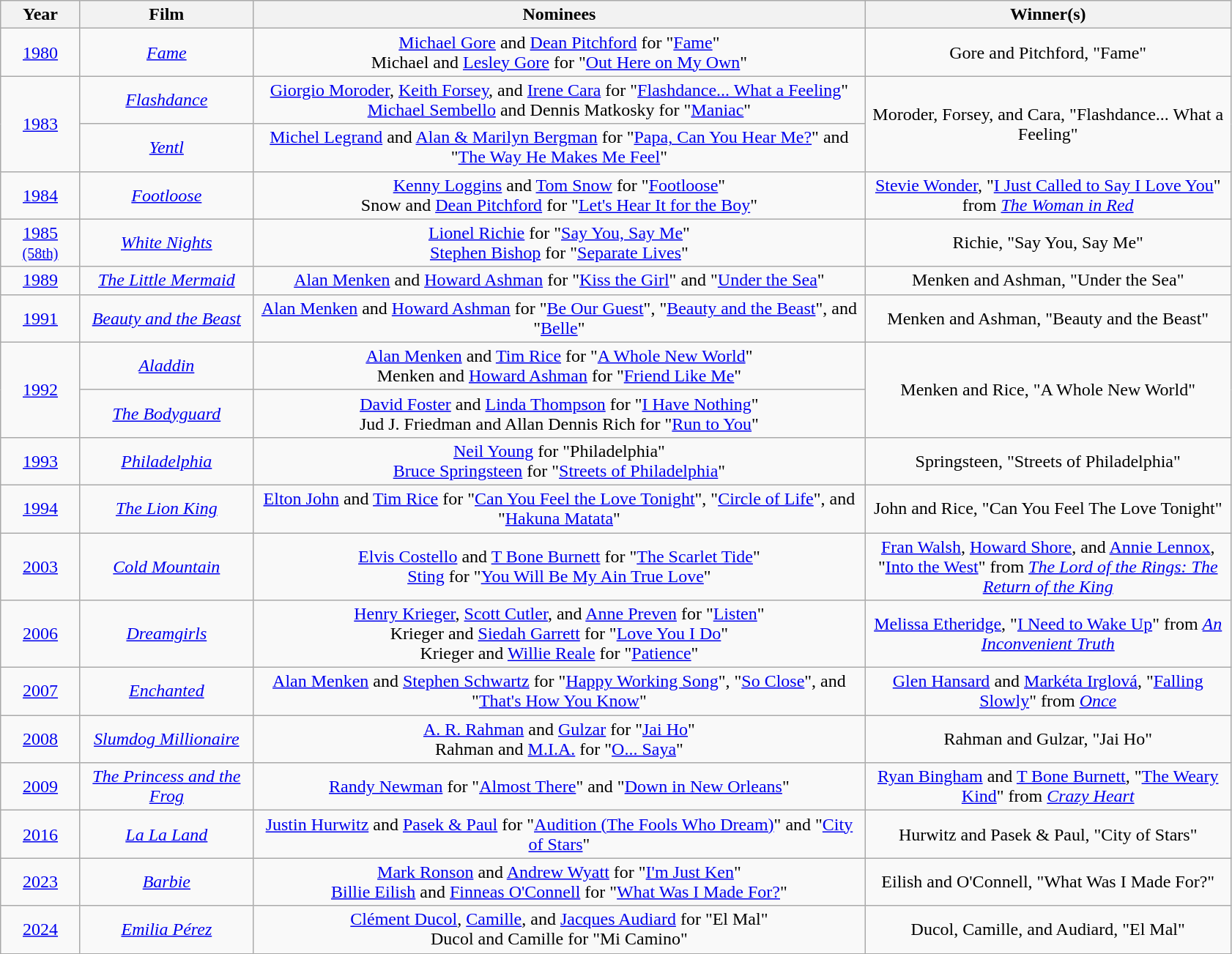<table class="wikitable sortable" style="text-align: center">
<tr>
<th style="width:65px;"><strong>Year</strong></th>
<th style="width:150px;"><strong>Film</strong></th>
<th style="width:550px;"><strong>Nominees</strong></th>
<th style="width:325px;"><strong>Winner(s)</strong></th>
</tr>
<tr>
<td><a href='#'>1980</a><br></td>
<td><em><a href='#'>Fame</a></em></td>
<td sortname><a href='#'>Michael Gore</a> and <a href='#'>Dean Pitchford</a> for "<a href='#'>Fame</a>"<br>Michael and <a href='#'>Lesley Gore</a> for "<a href='#'>Out Here on My Own</a>"</td>
<td>Gore and Pitchford, "Fame"</td>
</tr>
<tr>
<td rowspan=2><a href='#'>1983</a><br></td>
<td><em><a href='#'>Flashdance</a></em></td>
<td sortname><a href='#'>Giorgio Moroder</a>, <a href='#'>Keith Forsey</a>, and <a href='#'>Irene Cara</a> for "<a href='#'>Flashdance... What a Feeling</a>"<br><a href='#'>Michael Sembello</a> and Dennis Matkosky for "<a href='#'>Maniac</a>"</td>
<td rowspan=2>Moroder, Forsey, and Cara, "Flashdance... What a Feeling"</td>
</tr>
<tr>
<td><em><a href='#'>Yentl</a></em></td>
<td sortname><a href='#'>Michel Legrand</a> and <a href='#'>Alan & Marilyn Bergman</a> for "<a href='#'>Papa, Can You Hear Me?</a>" and "<a href='#'>The Way He Makes Me Feel</a>"</td>
</tr>
<tr>
<td><a href='#'>1984</a><br></td>
<td><em><a href='#'>Footloose</a></em></td>
<td sortname><a href='#'>Kenny Loggins</a> and <a href='#'>Tom Snow</a> for "<a href='#'>Footloose</a>"<br>Snow and <a href='#'>Dean Pitchford</a> for  "<a href='#'>Let's Hear It for the Boy</a>"</td>
<td><a href='#'>Stevie Wonder</a>, "<a href='#'>I Just Called to Say I Love You</a>" from <em><a href='#'>The Woman in Red</a></em></td>
</tr>
<tr>
<td><a href='#'>1985</a><br><a href='#'><small>(58th)</small></a></td>
<td><em><a href='#'>White Nights</a></em></td>
<td sortname><a href='#'>Lionel Richie</a> for "<a href='#'>Say You, Say Me</a>"<br><a href='#'>Stephen Bishop</a> for "<a href='#'>Separate Lives</a>"</td>
<td>Richie, "Say You, Say Me"</td>
</tr>
<tr>
<td><a href='#'>1989</a><br></td>
<td><em><a href='#'>The Little Mermaid</a></em></td>
<td sortname><a href='#'>Alan Menken</a> and <a href='#'>Howard Ashman</a> for "<a href='#'>Kiss the Girl</a>" and "<a href='#'>Under the Sea</a>"</td>
<td>Menken and Ashman, "Under the Sea"</td>
</tr>
<tr>
<td><a href='#'>1991</a><br></td>
<td><em><a href='#'>Beauty and the Beast</a></em></td>
<td sortname><a href='#'>Alan Menken</a> and <a href='#'>Howard Ashman</a> for "<a href='#'>Be Our Guest</a>", "<a href='#'>Beauty and the Beast</a>", and "<a href='#'>Belle</a>"</td>
<td>Menken and Ashman, "Beauty and the Beast"</td>
</tr>
<tr>
<td rowspan=2><a href='#'>1992</a><br></td>
<td><em><a href='#'>Aladdin</a></em></td>
<td sortname><a href='#'>Alan Menken</a> and <a href='#'>Tim Rice</a> for "<a href='#'>A Whole New World</a>"<br>Menken and <a href='#'>Howard Ashman</a> for "<a href='#'>Friend Like Me</a>"</td>
<td rowspan=2>Menken and Rice, "A Whole New World"</td>
</tr>
<tr>
<td><em><a href='#'>The Bodyguard</a></em></td>
<td sortname><a href='#'>David Foster</a> and <a href='#'>Linda Thompson</a> for "<a href='#'>I Have Nothing</a>"<br>Jud J. Friedman and Allan Dennis Rich for "<a href='#'>Run to You</a>"</td>
</tr>
<tr>
<td><a href='#'>1993</a><br></td>
<td><em><a href='#'>Philadelphia</a></em></td>
<td sortname><a href='#'>Neil Young</a> for "Philadelphia"<br><a href='#'>Bruce Springsteen</a> for "<a href='#'>Streets of Philadelphia</a>"</td>
<td>Springsteen, "Streets of Philadelphia"</td>
</tr>
<tr>
<td><a href='#'>1994</a><br></td>
<td><em><a href='#'>The Lion King</a></em></td>
<td sortname><a href='#'>Elton John</a> and <a href='#'>Tim Rice</a> for "<a href='#'>Can You Feel the Love Tonight</a>", "<a href='#'>Circle of Life</a>", and "<a href='#'>Hakuna Matata</a>"</td>
<td>John and Rice, "Can You Feel The Love Tonight"</td>
</tr>
<tr>
<td><a href='#'>2003</a><br></td>
<td><em><a href='#'>Cold Mountain</a></em></td>
<td sortname><a href='#'>Elvis Costello</a> and <a href='#'>T Bone Burnett</a> for "<a href='#'>The Scarlet Tide</a>"<br><a href='#'>Sting</a> for "<a href='#'>You Will Be My Ain True Love</a>"</td>
<td><a href='#'>Fran Walsh</a>, <a href='#'>Howard Shore</a>, and <a href='#'>Annie Lennox</a>, "<a href='#'>Into the West</a>" from <em><a href='#'>The Lord of the Rings: The Return of the King</a></em></td>
</tr>
<tr>
<td><a href='#'>2006</a><br></td>
<td><em><a href='#'>Dreamgirls</a></em></td>
<td sortname><a href='#'>Henry Krieger</a>, <a href='#'>Scott Cutler</a>, and <a href='#'>Anne Preven</a> for "<a href='#'>Listen</a>"<br>Krieger and <a href='#'>Siedah Garrett</a> for "<a href='#'>Love You I Do</a>"<br>Krieger and <a href='#'>Willie Reale</a> for "<a href='#'>Patience</a>"</td>
<td><a href='#'>Melissa Etheridge</a>, "<a href='#'>I Need to Wake Up</a>" from <em><a href='#'>An Inconvenient Truth</a></em></td>
</tr>
<tr>
<td><a href='#'>2007</a><br></td>
<td><em><a href='#'>Enchanted</a></em></td>
<td sortname><a href='#'>Alan Menken</a> and <a href='#'>Stephen Schwartz</a> for "<a href='#'>Happy Working Song</a>", "<a href='#'>So Close</a>", and "<a href='#'>That's How You Know</a>"</td>
<td><a href='#'>Glen Hansard</a> and <a href='#'>Markéta Irglová</a>, "<a href='#'>Falling Slowly</a>" from <em><a href='#'>Once</a></em></td>
</tr>
<tr>
<td><a href='#'>2008</a><br></td>
<td><em><a href='#'>Slumdog Millionaire</a></em></td>
<td sortname><a href='#'>A. R. Rahman</a> and <a href='#'>Gulzar</a> for "<a href='#'>Jai Ho</a>"<br>Rahman and <a href='#'>M.I.A.</a> for "<a href='#'>O... Saya</a>"</td>
<td>Rahman and Gulzar, "Jai Ho"</td>
</tr>
<tr>
<td><a href='#'>2009</a><br></td>
<td><em><a href='#'>The Princess and the Frog</a></em></td>
<td sortname><a href='#'>Randy Newman</a> for "<a href='#'>Almost There</a>" and "<a href='#'>Down in New Orleans</a>"</td>
<td><a href='#'>Ryan Bingham</a> and <a href='#'>T Bone Burnett</a>, "<a href='#'>The Weary Kind</a>" from <em><a href='#'>Crazy Heart</a></em></td>
</tr>
<tr>
<td><a href='#'>2016</a><br></td>
<td><em><a href='#'>La La Land</a></em></td>
<td sortname><a href='#'>Justin Hurwitz</a> and <a href='#'>Pasek & Paul</a> for "<a href='#'>Audition (The Fools Who Dream)</a>" and "<a href='#'>City of Stars</a>"</td>
<td>Hurwitz and Pasek & Paul, "City of Stars"</td>
</tr>
<tr>
<td><a href='#'>2023</a><br></td>
<td><em><a href='#'>Barbie</a></em></td>
<td sortname><a href='#'>Mark Ronson</a> and <a href='#'>Andrew Wyatt</a> for "<a href='#'>I'm Just Ken</a>"<br><a href='#'>Billie Eilish</a> and <a href='#'>Finneas O'Connell</a> for "<a href='#'>What Was I Made For?</a>"</td>
<td>Eilish and O'Connell, "What Was I Made For?"</td>
</tr>
<tr>
<td><a href='#'>2024</a><br></td>
<td><em><a href='#'>Emilia Pérez</a></em></td>
<td sortname><a href='#'>Clément Ducol</a>, <a href='#'>Camille</a>, and <a href='#'>Jacques Audiard</a> for "El Mal"<br>Ducol and Camille for "Mi Camino"</td>
<td>Ducol, Camille, and Audiard, "El Mal"</td>
</tr>
</table>
